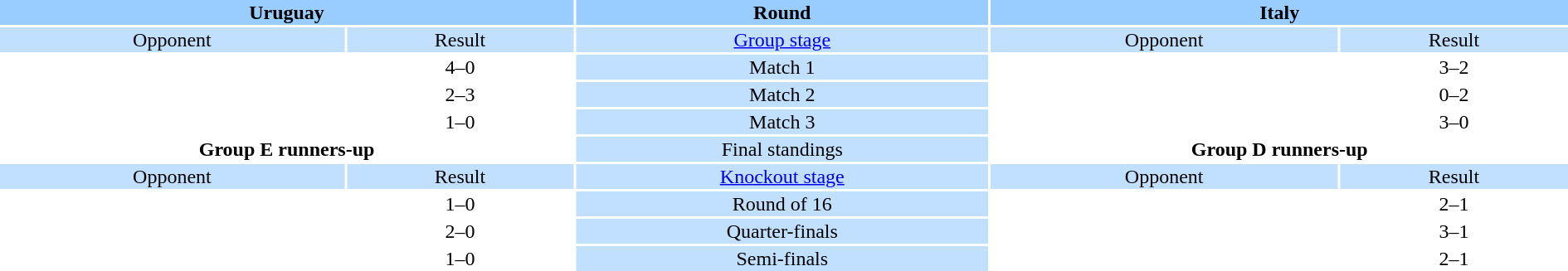<table style="width:100%;text-align:center">
<tr style="vertical-align:top;background:#9cf">
<th colspan=2 style="width:1*">Uruguay</th>
<th>Round</th>
<th colspan=2 style="width:1*">Italy</th>
</tr>
<tr style="vertical-align:top;background:#c1e0ff">
<td>Opponent</td>
<td>Result</td>
<td><a href='#'>Group stage</a></td>
<td>Opponent</td>
<td>Result</td>
</tr>
<tr>
<td></td>
<td>4–0</td>
<td style="background:#c1e0ff">Match 1</td>
<td></td>
<td>3–2</td>
</tr>
<tr>
<td></td>
<td>2–3</td>
<td style="background:#c1e0ff">Match 2</td>
<td></td>
<td>0–2</td>
</tr>
<tr>
<td></td>
<td>1–0</td>
<td style="background:#c1e0ff">Match 3</td>
<td></td>
<td>3–0</td>
</tr>
<tr>
<td colspan="2" style="text-align:center"><strong>Group E runners-up</strong><br></td>
<td style="background:#c1e0ff">Final standings</td>
<td colspan="2" style="text-align:center"><strong>Group D runners-up</strong><br></td>
</tr>
<tr style="vertical-align:top;background:#c1e0ff">
<td>Opponent</td>
<td>Result</td>
<td><a href='#'>Knockout stage</a></td>
<td>Opponent</td>
<td>Result</td>
</tr>
<tr>
<td></td>
<td>1–0</td>
<td style="background:#c1e0ff">Round of 16</td>
<td></td>
<td>2–1</td>
</tr>
<tr>
<td></td>
<td>2–0</td>
<td style="background:#c1e0ff">Quarter-finals</td>
<td></td>
<td>3–1</td>
</tr>
<tr>
<td></td>
<td>1–0</td>
<td style="background:#c1e0ff">Semi-finals</td>
<td></td>
<td>2–1</td>
</tr>
</table>
